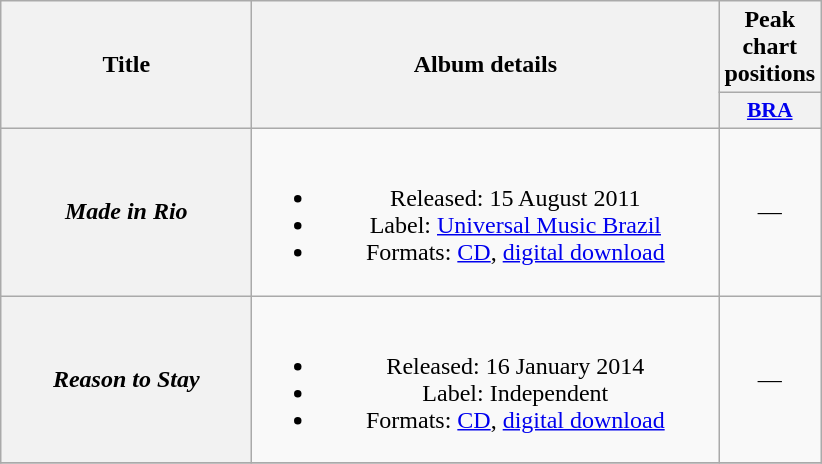<table class="wikitable plainrowheaders" style="text-align:center;">
<tr>
<th scope="col" rowspan="2" style="width:10em;">Title</th>
<th scope="col" rowspan="2" style="width:19em;">Album details</th>
<th scope="col" colspan="1">Peak chart positions</th>
</tr>
<tr>
<th scope="col" style="width:3em;font-size:90%;"><a href='#'>BRA</a></th>
</tr>
<tr>
<th scope="row"><em>Made in Rio</em></th>
<td><br><ul><li>Released: 15 August 2011</li><li>Label: <a href='#'>Universal Music Brazil</a></li><li>Formats: <a href='#'>CD</a>, <a href='#'>digital download</a></li></ul></td>
<td>—</td>
</tr>
<tr>
<th scope="row"><em>Reason to Stay</em></th>
<td><br><ul><li>Released: 16 January 2014</li><li>Label: Independent</li><li>Formats: <a href='#'>CD</a>, <a href='#'>digital download</a></li></ul></td>
<td>—</td>
</tr>
<tr>
</tr>
</table>
